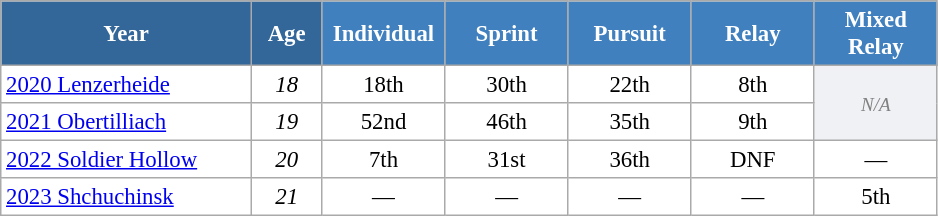<table class="wikitable" style="font-size:95%; text-align:center; border:grey solid 1px; border-collapse:collapse; background:#ffffff;">
<tr>
<th style="background-color:#369; color:white;    width:160px;">Year</th>
<th style="background-color:#369; color:white;    width:40px;">Age</th>
<th style="background-color:#4180be; color:white; width:75px;">Individual</th>
<th style="background-color:#4180be; color:white; width:75px;">Sprint</th>
<th style="background-color:#4180be; color:white; width:75px;">Pursuit</th>
<th style="background-color:#4180be; color:white; width:75px;">Relay</th>
<th style="background-color:#4180be; color:white; width:75px;">Mixed Relay</th>
</tr>
<tr>
<td align=left> <a href='#'>2020 Lenzerheide</a></td>
<td><em>18</em></td>
<td>18th</td>
<td>30th</td>
<td>22th</td>
<td>8th</td>
<td rowspan="2" style="background: #f0f1f4; color:gray; text-align:center;" class="table-na"><small><em>N/A</em></small></td>
</tr>
<tr>
<td align=left> <a href='#'>2021 Obertilliach</a></td>
<td><em>19</em></td>
<td>52nd</td>
<td>46th</td>
<td>35th</td>
<td>9th</td>
</tr>
<tr>
<td align=left> <a href='#'>2022 Soldier Hollow</a></td>
<td><em>20</em></td>
<td>7th</td>
<td>31st</td>
<td>36th</td>
<td>DNF</td>
<td>—</td>
</tr>
<tr>
<td align=left> <a href='#'>2023 Shchuchinsk</a></td>
<td><em>21</em></td>
<td>—</td>
<td>—</td>
<td>—</td>
<td>—</td>
<td>5th</td>
</tr>
</table>
